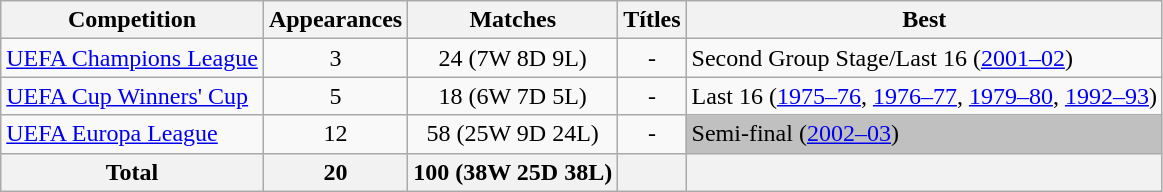<table class="wikitable">
<tr>
<th>Competition</th>
<th>Appearances</th>
<th>Matches</th>
<th>Títles</th>
<th>Best</th>
</tr>
<tr --->
<td><a href='#'>UEFA Champions League</a></td>
<td align="center">3</td>
<td align="center">24 (7W 8D 9L)</td>
<td align="center">-</td>
<td>Second Group Stage/Last 16 (<a href='#'>2001–02</a>)</td>
</tr>
<tr --->
<td><a href='#'>UEFA Cup Winners' Cup</a></td>
<td align="center">5</td>
<td align="center">18 (6W 7D 5L)</td>
<td align="center">-</td>
<td>Last 16 (<a href='#'>1975–76</a>, <a href='#'>1976–77</a>, <a href='#'>1979–80</a>, <a href='#'>1992–93</a>)</td>
</tr>
<tr --->
<td><a href='#'>UEFA Europa League</a></td>
<td align="center">12</td>
<td align="center">58 (25W 9D 24L)</td>
<td align="center">-</td>
<td bgcolor=silver>Semi-final (<a href='#'>2002–03</a>)</td>
</tr>
<tr --->
<th>Total</th>
<th>20</th>
<th>100 (38W 25D 38L)</th>
<th></th>
<th></th>
</tr>
</table>
